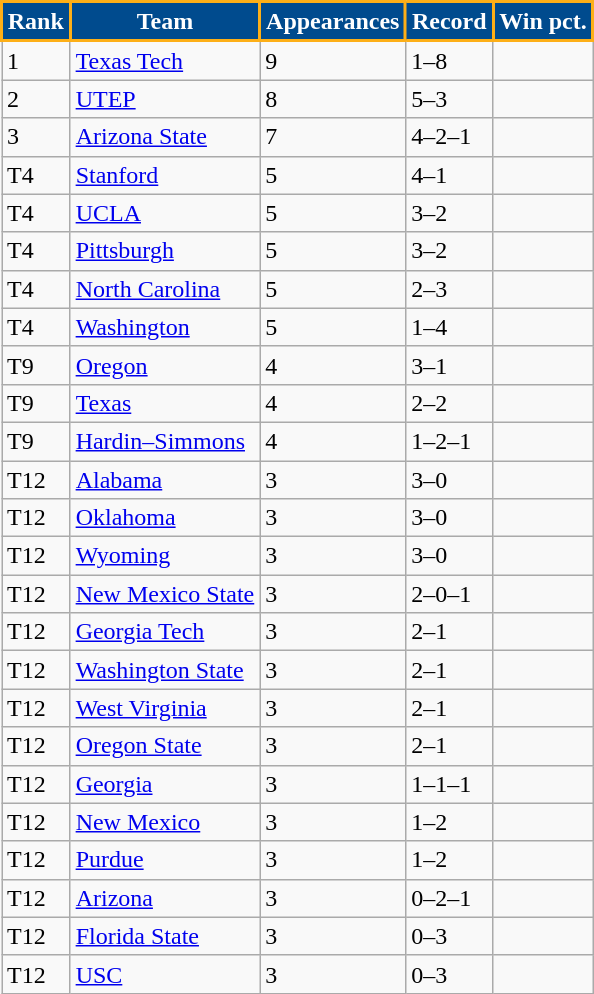<table class = "wikitable">
<tr>
<th class="unsortable" style="background:#004B8E; color:#FFFFFF; border: 2px solid #FDAF17;">Rank</th>
<th style="background:#004B8E; color:#FFFFFF; border: 2px solid #FDAF17;">Team</th>
<th style="background:#004B8E; color:#FFFFFF; border: 2px solid #FDAF17;">Appearances</th>
<th style="background:#004B8E; color:#FFFFFF; border: 2px solid #FDAF17;">Record</th>
<th style="background:#004B8E; color:#FFFFFF; border: 2px solid #FDAF17;">Win pct.</th>
</tr>
<tr>
<td>1</td>
<td><a href='#'>Texas Tech</a></td>
<td>9</td>
<td>1–8</td>
<td></td>
</tr>
<tr>
<td>2</td>
<td><a href='#'>UTEP</a></td>
<td>8</td>
<td>5–3</td>
<td></td>
</tr>
<tr>
<td>3</td>
<td><a href='#'>Arizona State</a></td>
<td>7</td>
<td>4–2–1</td>
<td></td>
</tr>
<tr>
<td>T4</td>
<td><a href='#'>Stanford</a></td>
<td>5</td>
<td>4–1</td>
<td></td>
</tr>
<tr>
<td>T4</td>
<td><a href='#'>UCLA</a></td>
<td>5</td>
<td>3–2</td>
<td></td>
</tr>
<tr>
<td>T4</td>
<td><a href='#'>Pittsburgh</a></td>
<td>5</td>
<td>3–2</td>
<td></td>
</tr>
<tr>
<td>T4</td>
<td><a href='#'>North Carolina</a></td>
<td>5</td>
<td>2–3</td>
<td></td>
</tr>
<tr>
<td>T4</td>
<td><a href='#'>Washington</a></td>
<td>5</td>
<td>1–4</td>
<td></td>
</tr>
<tr>
<td>T9</td>
<td><a href='#'>Oregon</a></td>
<td>4</td>
<td>3–1</td>
<td></td>
</tr>
<tr>
<td>T9</td>
<td><a href='#'>Texas</a></td>
<td>4</td>
<td>2–2</td>
<td></td>
</tr>
<tr>
<td>T9</td>
<td><a href='#'>Hardin–Simmons</a></td>
<td>4</td>
<td>1–2–1</td>
<td></td>
</tr>
<tr>
<td>T12</td>
<td><a href='#'>Alabama</a></td>
<td>3</td>
<td>3–0</td>
<td></td>
</tr>
<tr>
<td>T12</td>
<td><a href='#'>Oklahoma</a></td>
<td>3</td>
<td>3–0</td>
<td></td>
</tr>
<tr>
<td>T12</td>
<td><a href='#'>Wyoming</a></td>
<td>3</td>
<td>3–0</td>
<td></td>
</tr>
<tr>
<td>T12</td>
<td><a href='#'>New Mexico State</a></td>
<td>3</td>
<td>2–0–1</td>
<td></td>
</tr>
<tr>
<td>T12</td>
<td><a href='#'>Georgia Tech</a></td>
<td>3</td>
<td>2–1</td>
<td></td>
</tr>
<tr>
<td>T12</td>
<td><a href='#'>Washington State</a></td>
<td>3</td>
<td>2–1</td>
<td></td>
</tr>
<tr>
<td>T12</td>
<td><a href='#'>West Virginia</a></td>
<td>3</td>
<td>2–1</td>
<td></td>
</tr>
<tr>
<td>T12</td>
<td><a href='#'>Oregon State</a></td>
<td>3</td>
<td>2–1</td>
<td></td>
</tr>
<tr>
<td>T12</td>
<td><a href='#'>Georgia</a></td>
<td>3</td>
<td>1–1–1</td>
<td></td>
</tr>
<tr>
<td>T12</td>
<td><a href='#'>New Mexico</a></td>
<td>3</td>
<td>1–2</td>
<td></td>
</tr>
<tr>
<td>T12</td>
<td><a href='#'>Purdue</a></td>
<td>3</td>
<td>1–2</td>
<td></td>
</tr>
<tr>
<td>T12</td>
<td><a href='#'>Arizona</a></td>
<td>3</td>
<td>0–2–1</td>
<td></td>
</tr>
<tr>
<td>T12</td>
<td><a href='#'>Florida State</a></td>
<td>3</td>
<td>0–3</td>
<td></td>
</tr>
<tr>
<td>T12</td>
<td><a href='#'>USC</a></td>
<td>3</td>
<td>0–3</td>
<td></td>
</tr>
</table>
